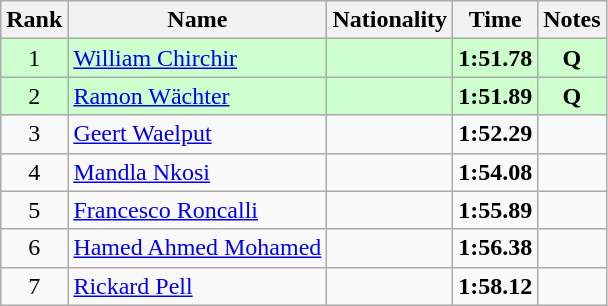<table class="wikitable sortable" style="text-align:center">
<tr>
<th>Rank</th>
<th>Name</th>
<th>Nationality</th>
<th>Time</th>
<th>Notes</th>
</tr>
<tr bgcolor=ccffcc>
<td>1</td>
<td align=left><a href='#'>William Chirchir</a></td>
<td align=left></td>
<td><strong>1:51.78</strong></td>
<td><strong>Q</strong></td>
</tr>
<tr bgcolor=ccffcc>
<td>2</td>
<td align=left><a href='#'>Ramon Wächter</a></td>
<td align=left></td>
<td><strong>1:51.89</strong></td>
<td><strong>Q</strong></td>
</tr>
<tr>
<td>3</td>
<td align=left><a href='#'>Geert Waelput</a></td>
<td align=left></td>
<td><strong>1:52.29</strong></td>
<td></td>
</tr>
<tr>
<td>4</td>
<td align=left><a href='#'>Mandla Nkosi</a></td>
<td align=left></td>
<td><strong>1:54.08</strong></td>
<td></td>
</tr>
<tr>
<td>5</td>
<td align=left><a href='#'>Francesco Roncalli</a></td>
<td align=left></td>
<td><strong>1:55.89</strong></td>
<td></td>
</tr>
<tr>
<td>6</td>
<td align=left><a href='#'>Hamed Ahmed Mohamed</a></td>
<td align=left></td>
<td><strong>1:56.38</strong></td>
<td></td>
</tr>
<tr>
<td>7</td>
<td align=left><a href='#'>Rickard Pell</a></td>
<td align=left></td>
<td><strong>1:58.12</strong></td>
<td></td>
</tr>
</table>
